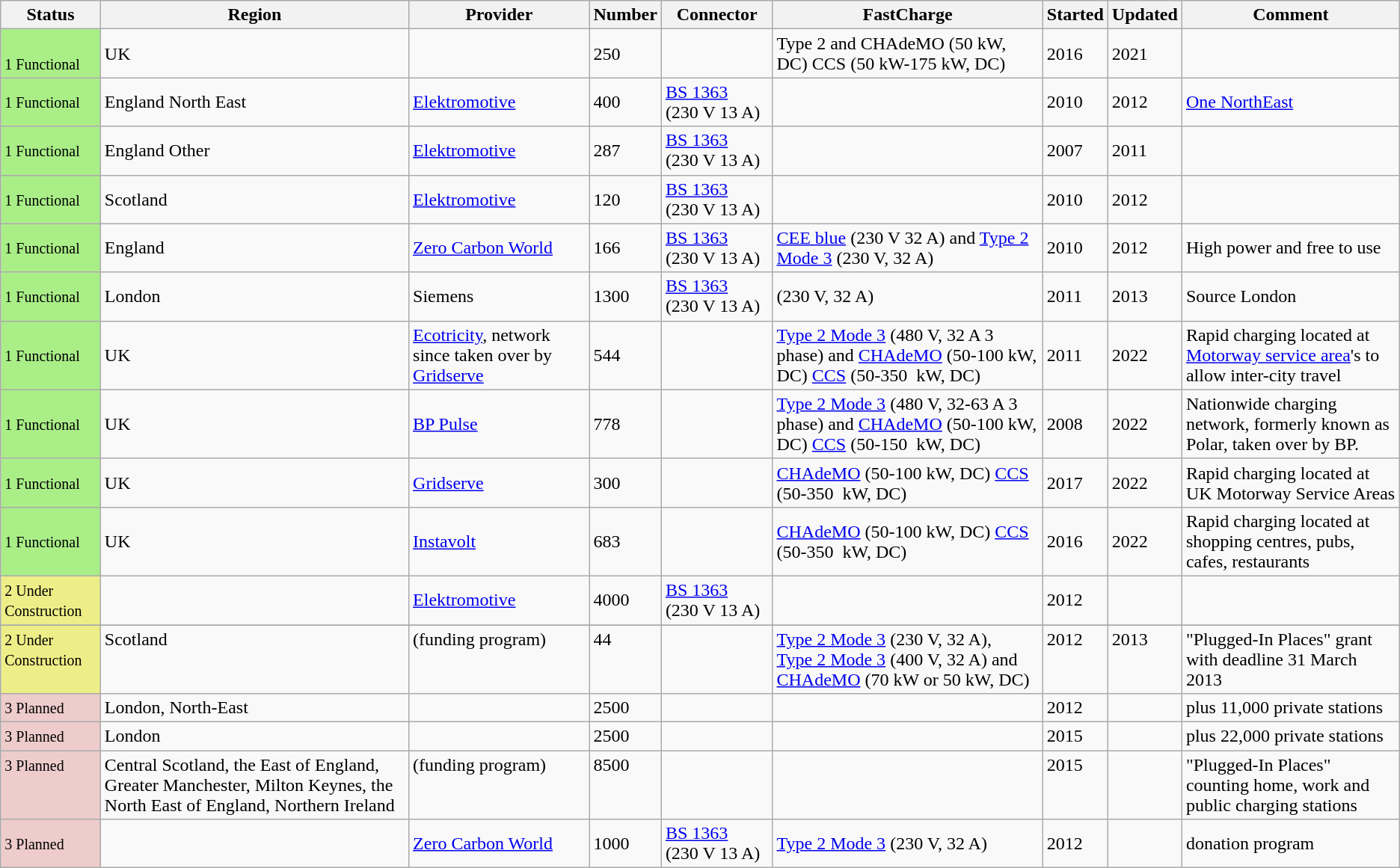<table class="wikitable sortable" style="clear:both;">
<tr>
<th>Status</th>
<th>Region</th>
<th>Provider</th>
<th>Number</th>
<th>Connector</th>
<th>FastCharge</th>
<th>Started</th>
<th>Updated</th>
<th>Comment</th>
</tr>
<tr>
<td style="background: #AE8"><br><small>1 Functional</small></td>
<td>UK</td>
<td></td>
<td>250</td>
<td></td>
<td>Type 2 and CHAdeMO (50 kW, DC) CCS (50 kW-175 kW, DC)</td>
<td>2016</td>
<td>2021</td>
<td></td>
</tr>
<tr>
<td style="background: #AE8"><small>1 Functional</small></td>
<td>England North East</td>
<td><a href='#'>Elektromotive</a></td>
<td>400</td>
<td><a href='#'>BS 1363</a> (230 V 13 A)</td>
<td></td>
<td>2010</td>
<td>2012</td>
<td><a href='#'>One NorthEast</a></td>
</tr>
<tr>
<td style="background: #AE8"><small>1 Functional</small></td>
<td>England Other</td>
<td><a href='#'>Elektromotive</a></td>
<td>287</td>
<td><a href='#'>BS 1363</a> (230 V 13 A)</td>
<td></td>
<td>2007</td>
<td>2011</td>
<td></td>
</tr>
<tr>
<td style="background: #AE8"><small>1 Functional</small></td>
<td>Scotland</td>
<td><a href='#'>Elektromotive</a></td>
<td>120</td>
<td><a href='#'>BS 1363</a> (230 V 13 A)</td>
<td></td>
<td>2010</td>
<td>2012</td>
<td></td>
</tr>
<tr>
<td style="background: #AE8"><small>1 Functional</small></td>
<td>England</td>
<td><a href='#'>Zero Carbon World</a></td>
<td>166</td>
<td><a href='#'>BS 1363</a> (230 V 13 A)</td>
<td><a href='#'>CEE blue</a> (230 V 32 A) and <a href='#'>Type 2 Mode 3</a> (230 V, 32 A)</td>
<td>2010</td>
<td>2012</td>
<td>High power and free to use</td>
</tr>
<tr>
<td style="background: #AE8"><small>1 Functional</small></td>
<td>London</td>
<td>Siemens</td>
<td>1300</td>
<td><a href='#'>BS 1363</a> (230 V 13 A)</td>
<td>(230 V, 32 A)</td>
<td>2011</td>
<td>2013</td>
<td>Source London</td>
</tr>
<tr>
<td style="background: #AE8"><small>1 Functional</small></td>
<td>UK</td>
<td><a href='#'>Ecotricity</a>, network since taken over by <a href='#'>Gridserve</a></td>
<td>544</td>
<td></td>
<td><a href='#'>Type 2 Mode 3</a> (480 V, 32 A 3 phase) and <a href='#'>CHAdeMO</a> (50-100 kW, DC) <a href='#'>CCS</a> (50-350  kW, DC)</td>
<td>2011</td>
<td>2022</td>
<td>Rapid charging located at <a href='#'>Motorway service area</a>'s to allow inter-city travel</td>
</tr>
<tr>
<td style="background: #AE8"><small>1 Functional</small></td>
<td>UK</td>
<td><a href='#'>BP Pulse</a></td>
<td>778</td>
<td></td>
<td><a href='#'>Type 2 Mode 3</a> (480 V, 32-63 A 3 phase) and <a href='#'>CHAdeMO</a> (50-100 kW, DC) <a href='#'>CCS</a> (50-150  kW, DC)</td>
<td>2008</td>
<td>2022</td>
<td>Nationwide charging network, formerly known as Polar, taken over by BP.</td>
</tr>
<tr>
<td style="background: #AE8"><small>1 Functional</small></td>
<td>UK</td>
<td><a href='#'>Gridserve</a></td>
<td>300</td>
<td></td>
<td><a href='#'>CHAdeMO</a> (50-100 kW, DC) <a href='#'>CCS</a> (50-350  kW, DC)</td>
<td>2017</td>
<td>2022</td>
<td>Rapid charging located at UK Motorway Service Areas</td>
</tr>
<tr>
<td style="background: #AE8"><small>1 Functional</small></td>
<td>UK</td>
<td><a href='#'>Instavolt</a></td>
<td>683</td>
<td></td>
<td><a href='#'>CHAdeMO</a> (50-100 kW, DC) <a href='#'>CCS</a> (50-350  kW, DC)</td>
<td>2016</td>
<td>2022</td>
<td>Rapid charging located at shopping centres, pubs, cafes, restaurants</td>
</tr>
<tr>
<td style="background: #EE8"><small>2 Under Construction</small></td>
<td></td>
<td><a href='#'>Elektromotive</a></td>
<td>4000</td>
<td><a href='#'>BS 1363</a> (230 V 13 A)</td>
<td></td>
<td>2012</td>
<td></td>
<td></td>
</tr>
<tr>
</tr>
<tr valign="top">
<td style="background: #EE8"><small>2 Under Construction</small></td>
<td>Scotland</td>
<td>(funding program)</td>
<td>44</td>
<td></td>
<td><a href='#'>Type 2 Mode 3</a> (230 V, 32 A), <a href='#'>Type 2 Mode 3</a> (400 V, 32 A) and <a href='#'>CHAdeMO</a> (70 kW or 50 kW, DC)</td>
<td>2012</td>
<td>2013</td>
<td>"Plugged-In Places" grant with deadline 31 March 2013</td>
</tr>
<tr>
<td style="background: #ECC"><small>3 Planned</small></td>
<td>London, North-East</td>
<td></td>
<td>2500</td>
<td></td>
<td></td>
<td>2012</td>
<td></td>
<td>plus 11,000 private stations</td>
</tr>
<tr>
<td style="background: #ECC"><small>3 Planned</small></td>
<td>London</td>
<td></td>
<td>2500</td>
<td></td>
<td></td>
<td>2015</td>
<td></td>
<td>plus 22,000 private stations</td>
</tr>
<tr valign="top">
<td style="background: #ECC"><small>3 Planned</small></td>
<td>Central Scotland, the East of England, Greater Manchester, Milton Keynes, the North East of England, Northern Ireland</td>
<td>(funding program)</td>
<td>8500</td>
<td></td>
<td></td>
<td>2015</td>
<td></td>
<td>"Plugged-In Places" counting home, work and public charging stations</td>
</tr>
<tr>
<td style="background: #ECC"><small>3 Planned</small></td>
<td></td>
<td><a href='#'>Zero Carbon World</a></td>
<td>1000</td>
<td><a href='#'>BS 1363</a> (230 V 13 A)</td>
<td><a href='#'>Type 2 Mode 3</a> (230 V, 32 A)</td>
<td>2012</td>
<td></td>
<td>donation program</td>
</tr>
</table>
